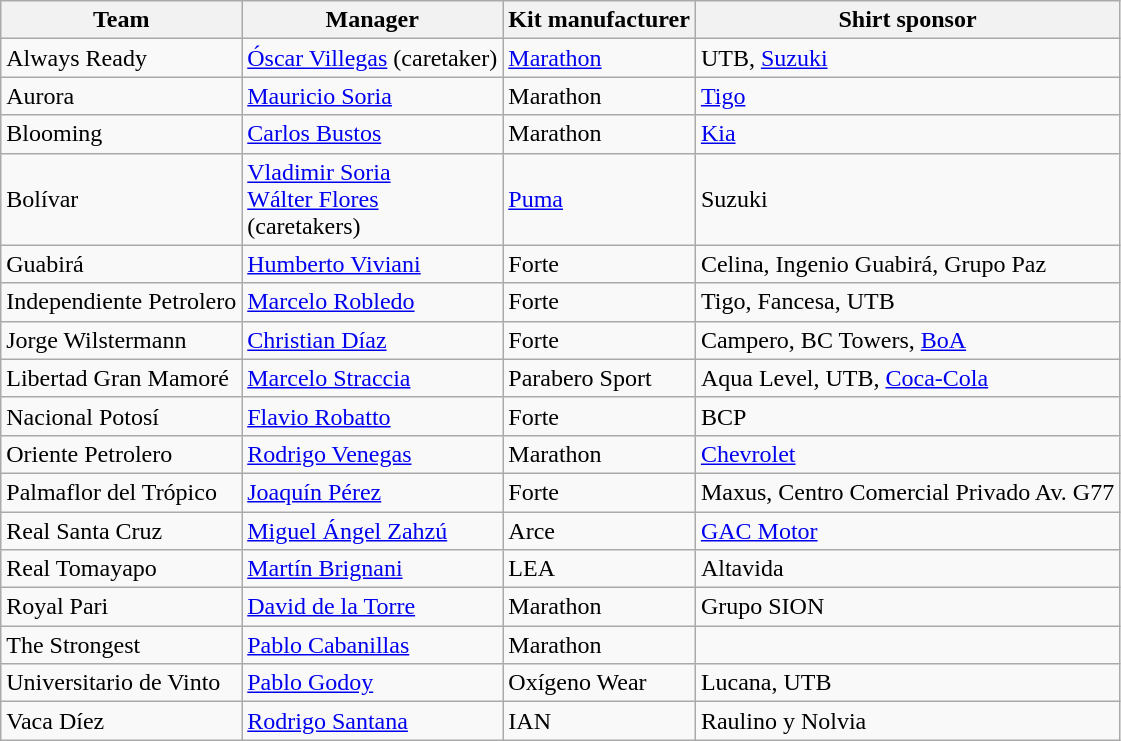<table class="wikitable sortable" style="text-align: left;">
<tr>
<th>Team</th>
<th>Manager</th>
<th>Kit manufacturer</th>
<th>Shirt sponsor</th>
</tr>
<tr>
<td>Always Ready</td>
<td> <a href='#'>Óscar Villegas</a> (caretaker)</td>
<td><a href='#'>Marathon</a></td>
<td>UTB, <a href='#'>Suzuki</a></td>
</tr>
<tr>
<td>Aurora</td>
<td> <a href='#'>Mauricio Soria</a></td>
<td>Marathon</td>
<td><a href='#'>Tigo</a></td>
</tr>
<tr>
<td>Blooming</td>
<td> <a href='#'>Carlos Bustos</a></td>
<td>Marathon</td>
<td><a href='#'>Kia</a></td>
</tr>
<tr>
<td>Bolívar</td>
<td> <a href='#'>Vladimir Soria</a><br> <a href='#'>Wálter Flores</a><br>(caretakers)</td>
<td><a href='#'>Puma</a></td>
<td>Suzuki</td>
</tr>
<tr>
<td>Guabirá</td>
<td> <a href='#'>Humberto Viviani</a></td>
<td>Forte</td>
<td>Celina, Ingenio Guabirá, Grupo Paz</td>
</tr>
<tr>
<td>Independiente Petrolero</td>
<td> <a href='#'>Marcelo Robledo</a></td>
<td>Forte</td>
<td>Tigo, Fancesa, UTB</td>
</tr>
<tr>
<td>Jorge Wilstermann</td>
<td> <a href='#'>Christian Díaz</a></td>
<td>Forte</td>
<td>Campero, BC Towers, <a href='#'>BoA</a></td>
</tr>
<tr>
<td>Libertad Gran Mamoré</td>
<td> <a href='#'>Marcelo Straccia</a></td>
<td>Parabero Sport</td>
<td>Aqua Level, UTB, <a href='#'>Coca-Cola</a></td>
</tr>
<tr>
<td>Nacional Potosí</td>
<td> <a href='#'>Flavio Robatto</a></td>
<td>Forte</td>
<td>BCP</td>
</tr>
<tr>
<td>Oriente Petrolero</td>
<td> <a href='#'>Rodrigo Venegas</a></td>
<td>Marathon</td>
<td><a href='#'>Chevrolet</a></td>
</tr>
<tr>
<td>Palmaflor del Trópico</td>
<td> <a href='#'>Joaquín Pérez</a></td>
<td>Forte</td>
<td>Maxus, Centro Comercial Privado Av. G77</td>
</tr>
<tr>
<td>Real Santa Cruz</td>
<td> <a href='#'>Miguel Ángel Zahzú</a></td>
<td>Arce</td>
<td><a href='#'>GAC Motor</a></td>
</tr>
<tr>
<td>Real Tomayapo</td>
<td> <a href='#'>Martín Brignani</a></td>
<td>LEA</td>
<td>Altavida</td>
</tr>
<tr>
<td>Royal Pari</td>
<td> <a href='#'>David de la Torre</a></td>
<td>Marathon</td>
<td>Grupo SION</td>
</tr>
<tr>
<td>The Strongest</td>
<td> <a href='#'>Pablo Cabanillas</a></td>
<td>Marathon</td>
<td></td>
</tr>
<tr>
<td>Universitario de Vinto</td>
<td> <a href='#'>Pablo Godoy</a></td>
<td>Oxígeno Wear</td>
<td>Lucana, UTB</td>
</tr>
<tr>
<td>Vaca Díez</td>
<td> <a href='#'>Rodrigo Santana</a></td>
<td>IAN</td>
<td>Raulino y Nolvia</td>
</tr>
</table>
